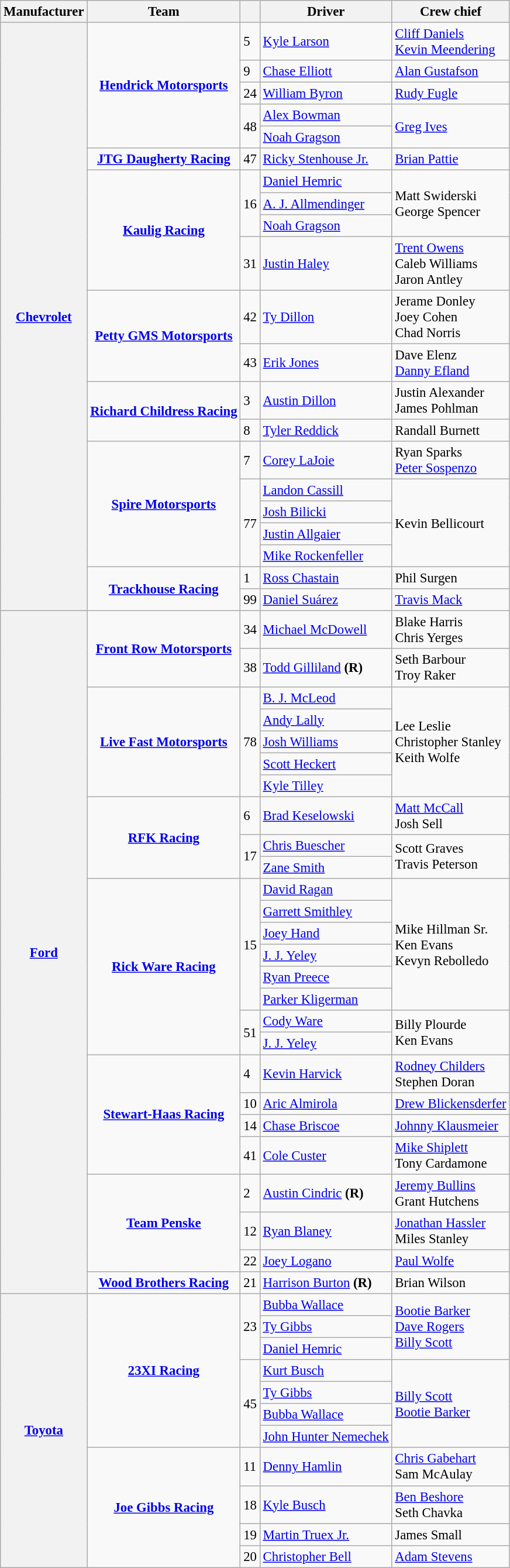<table class="wikitable" style="font-size: 95%;">
<tr>
<th>Manufacturer</th>
<th>Team</th>
<th></th>
<th>Driver</th>
<th>Crew chief</th>
</tr>
<tr>
<th rowspan="21"><a href='#'>Chevrolet</a></th>
<td rowspan="5" style="text-align:center;"><strong><a href='#'>Hendrick Motorsports</a></strong></td>
<td>5</td>
<td><a href='#'>Kyle Larson</a></td>
<td><a href='#'>Cliff Daniels</a> <small></small> <br><a href='#'>Kevin Meendering</a> <small></small></td>
</tr>
<tr>
<td>9</td>
<td><a href='#'>Chase Elliott</a></td>
<td><a href='#'>Alan Gustafson</a></td>
</tr>
<tr>
<td>24</td>
<td><a href='#'>William Byron</a></td>
<td><a href='#'>Rudy Fugle</a></td>
</tr>
<tr>
<td rowspan="2">48</td>
<td><a href='#'>Alex Bowman</a> <small></small></td>
<td rowspan="2"><a href='#'>Greg Ives</a></td>
</tr>
<tr>
<td><a href='#'>Noah Gragson</a> <small></small></td>
</tr>
<tr>
<td style="text-align:center;"><strong><a href='#'>JTG Daugherty Racing</a></strong></td>
<td>47</td>
<td><a href='#'>Ricky Stenhouse Jr.</a></td>
<td><a href='#'>Brian Pattie</a></td>
</tr>
<tr>
<td rowspan="4" style="text-align:center;"><strong><a href='#'>Kaulig Racing</a></strong></td>
<td rowspan="3">16</td>
<td><a href='#'>Daniel Hemric</a> <small></small></td>
<td rowspan="3">Matt Swiderski <small></small> <br> George Spencer <small></small></td>
</tr>
<tr>
<td><a href='#'>A. J. Allmendinger</a> <small></small></td>
</tr>
<tr>
<td><a href='#'>Noah Gragson</a> <small></small></td>
</tr>
<tr>
<td>31</td>
<td><a href='#'>Justin Haley</a></td>
<td><a href='#'>Trent Owens</a> <small></small> <br> Caleb Williams <small></small> <br> Jaron Antley <small></small></td>
</tr>
<tr>
<td rowspan="2" style="text-align:center;"><strong><a href='#'>Petty GMS Motorsports</a></strong></td>
<td>42</td>
<td><a href='#'>Ty Dillon</a></td>
<td>Jerame Donley <small></small> <br> Joey Cohen <small></small> <br> Chad Norris <small></small></td>
</tr>
<tr>
<td>43</td>
<td><a href='#'>Erik Jones</a></td>
<td>Dave Elenz <small></small> <br> <a href='#'>Danny Efland</a> <small></small></td>
</tr>
<tr>
<td rowspan="2" style="text-align:center;"><strong><a href='#'>Richard Childress Racing</a></strong></td>
<td>3</td>
<td><a href='#'>Austin Dillon</a></td>
<td>Justin Alexander <small></small> <br> James Pohlman <small></small></td>
</tr>
<tr>
<td>8</td>
<td><a href='#'>Tyler Reddick</a></td>
<td>Randall Burnett</td>
</tr>
<tr>
<td rowspan="5" style="text-align:center;"><strong><a href='#'>Spire Motorsports</a></strong></td>
<td>7</td>
<td><a href='#'>Corey LaJoie</a></td>
<td>Ryan Sparks <small></small> <br> <a href='#'>Peter Sospenzo</a> <small></small></td>
</tr>
<tr>
<td rowspan="4">77</td>
<td><a href='#'>Landon Cassill</a> <small></small></td>
<td rowspan="4">Kevin Bellicourt</td>
</tr>
<tr>
<td><a href='#'>Josh Bilicki</a> <small></small></td>
</tr>
<tr>
<td><a href='#'>Justin Allgaier</a> <small></small></td>
</tr>
<tr>
<td><a href='#'>Mike Rockenfeller</a> <small></small></td>
</tr>
<tr>
<td rowspan="2" style="text-align:center;"><strong><a href='#'>Trackhouse Racing</a></strong></td>
<td>1</td>
<td><a href='#'>Ross Chastain</a></td>
<td>Phil Surgen</td>
</tr>
<tr>
<td>99</td>
<td><a href='#'>Daniel Suárez</a></td>
<td><a href='#'>Travis Mack</a></td>
</tr>
<tr>
<th rowspan="26"><a href='#'>Ford</a></th>
<td rowspan="2" style="text-align:center;"><strong><a href='#'>Front Row Motorsports</a></strong></td>
<td>34</td>
<td><a href='#'>Michael McDowell</a></td>
<td>Blake Harris <small></small> <br> Chris Yerges <small></small></td>
</tr>
<tr>
<td>38</td>
<td><a href='#'>Todd Gilliland</a> <strong>(R)</strong></td>
<td>Seth Barbour <small></small> <br> Troy Raker <small></small></td>
</tr>
<tr>
<td rowspan="5" style="text-align:center;"><strong><a href='#'>Live Fast Motorsports</a></strong></td>
<td rowspan="5">78</td>
<td><a href='#'>B. J. McLeod</a> <small></small></td>
<td rowspan="5">Lee Leslie <small></small> <br> Christopher Stanley <small></small> <br> Keith Wolfe <small></small></td>
</tr>
<tr>
<td><a href='#'>Andy Lally</a> <small></small></td>
</tr>
<tr>
<td><a href='#'>Josh Williams</a> <small></small></td>
</tr>
<tr>
<td><a href='#'>Scott Heckert</a> <small></small></td>
</tr>
<tr>
<td><a href='#'>Kyle Tilley</a> <small></small></td>
</tr>
<tr>
<td rowspan="3" style="text-align:center;"><strong><a href='#'>RFK Racing</a></strong></td>
<td>6</td>
<td><a href='#'>Brad Keselowski</a></td>
<td><a href='#'>Matt McCall</a> <small></small> <br> Josh Sell <small></small></td>
</tr>
<tr>
<td rowspan="2">17</td>
<td><a href='#'>Chris Buescher</a> <small></small></td>
<td rowspan="2">Scott Graves <small></small> <br> Travis Peterson <small></small></td>
</tr>
<tr>
<td><a href='#'>Zane Smith</a> <small></small></td>
</tr>
<tr>
<td rowspan="8" style="text-align:center;"><strong><a href='#'>Rick Ware Racing</a></strong></td>
<td rowspan="6">15</td>
<td><a href='#'>David Ragan</a> <small></small></td>
<td rowspan="6">Mike Hillman Sr. <small></small> <br> Ken Evans <small></small> <br> Kevyn Rebolledo <small></small></td>
</tr>
<tr>
<td><a href='#'>Garrett Smithley</a> <small></small></td>
</tr>
<tr>
<td><a href='#'>Joey Hand</a> <small></small></td>
</tr>
<tr>
<td><a href='#'>J. J. Yeley</a> <small></small></td>
</tr>
<tr>
<td><a href='#'>Ryan Preece</a> <small></small></td>
</tr>
<tr>
<td><a href='#'>Parker Kligerman</a> <small></small></td>
</tr>
<tr>
<td rowspan="2">51</td>
<td><a href='#'>Cody Ware</a> <small></small></td>
<td rowspan="2">Billy Plourde <small></small> <br> Ken Evans <small></small></td>
</tr>
<tr>
<td><a href='#'>J. J. Yeley</a> <small></small></td>
</tr>
<tr>
<td rowspan="4" style="text-align:center;"><strong><a href='#'>Stewart-Haas Racing</a></strong></td>
<td>4</td>
<td><a href='#'>Kevin Harvick</a></td>
<td><a href='#'>Rodney Childers</a> <small></small> <br> Stephen Doran <small></small></td>
</tr>
<tr>
<td>10</td>
<td><a href='#'>Aric Almirola</a></td>
<td><a href='#'>Drew Blickensderfer</a></td>
</tr>
<tr>
<td>14</td>
<td><a href='#'>Chase Briscoe</a></td>
<td><a href='#'>Johnny Klausmeier</a></td>
</tr>
<tr>
<td>41</td>
<td><a href='#'>Cole Custer</a></td>
<td><a href='#'>Mike Shiplett</a> <small></small> <br> Tony Cardamone <small></small></td>
</tr>
<tr>
<td rowspan="3" style="text-align:center;"><strong><a href='#'>Team Penske</a></strong></td>
<td>2</td>
<td><a href='#'>Austin Cindric</a> <strong>(R)</strong></td>
<td><a href='#'>Jeremy Bullins</a> <small></small> <br> Grant Hutchens <small></small></td>
</tr>
<tr>
<td>12</td>
<td><a href='#'>Ryan Blaney</a></td>
<td><a href='#'>Jonathan Hassler</a> <small></small> <br> Miles Stanley <small></small></td>
</tr>
<tr>
<td>22</td>
<td><a href='#'>Joey Logano</a></td>
<td><a href='#'>Paul Wolfe</a></td>
</tr>
<tr>
<td style="text-align:center;"><strong><a href='#'>Wood Brothers Racing</a></strong></td>
<td>21</td>
<td><a href='#'>Harrison Burton</a> <strong>(R)</strong></td>
<td>Brian Wilson</td>
</tr>
<tr>
<th rowspan="12"><a href='#'>Toyota</a></th>
<td rowspan="7" style="text-align:center;"><strong><a href='#'>23XI Racing</a></strong></td>
<td rowspan="3">23</td>
<td><a href='#'>Bubba Wallace</a> <small></small></td>
<td rowspan="3"><a href='#'>Bootie Barker</a> <small></small> <br> <a href='#'>Dave Rogers</a> <small></small> <br> <a href='#'>Billy Scott</a> <small></small></td>
</tr>
<tr>
<td><a href='#'>Ty Gibbs</a> <small></small></td>
</tr>
<tr>
<td><a href='#'>Daniel Hemric</a> <small></small></td>
</tr>
<tr>
<td rowspan="4">45</td>
<td><a href='#'>Kurt Busch</a> <small></small></td>
<td rowspan="4"><a href='#'>Billy Scott</a> <small></small> <br> <a href='#'>Bootie Barker</a> <small></small></td>
</tr>
<tr>
<td><a href='#'>Ty Gibbs</a> <small></small></td>
</tr>
<tr>
<td><a href='#'>Bubba Wallace</a> <small></small></td>
</tr>
<tr>
<td><a href='#'>John Hunter Nemechek</a> <small></small></td>
</tr>
<tr>
<td rowspan="4" style="text-align:center;"><strong><a href='#'>Joe Gibbs Racing</a></strong></td>
<td>11</td>
<td><a href='#'>Denny Hamlin</a></td>
<td><a href='#'>Chris Gabehart</a> <small></small> <br> Sam McAulay <small></small></td>
</tr>
<tr>
<td>18</td>
<td><a href='#'>Kyle Busch</a></td>
<td><a href='#'>Ben Beshore</a> <small></small> <br> Seth Chavka <small></small></td>
</tr>
<tr>
<td>19</td>
<td><a href='#'>Martin Truex Jr.</a></td>
<td>James Small</td>
</tr>
<tr>
<td>20</td>
<td><a href='#'>Christopher Bell</a></td>
<td><a href='#'>Adam Stevens</a></td>
</tr>
</table>
